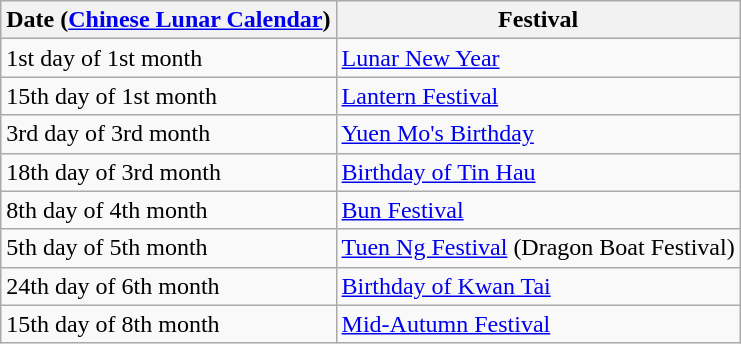<table class="wikitable">
<tr>
<th>Date (<a href='#'>Chinese Lunar Calendar</a>)</th>
<th>Festival</th>
</tr>
<tr>
<td>1st day of 1st month</td>
<td><a href='#'>Lunar New Year</a></td>
</tr>
<tr>
<td>15th day of 1st month</td>
<td><a href='#'>Lantern Festival</a></td>
</tr>
<tr>
<td>3rd day of 3rd month</td>
<td><a href='#'>Yuen Mo's Birthday</a></td>
</tr>
<tr>
<td>18th day of 3rd month</td>
<td><a href='#'>Birthday of Tin Hau</a></td>
</tr>
<tr>
<td>8th day of 4th month</td>
<td><a href='#'>Bun Festival</a></td>
</tr>
<tr>
<td>5th day of 5th month</td>
<td><a href='#'>Tuen Ng Festival</a> (Dragon Boat Festival)</td>
</tr>
<tr>
<td>24th day of 6th month</td>
<td><a href='#'>Birthday of Kwan Tai</a></td>
</tr>
<tr>
<td>15th day of 8th month</td>
<td><a href='#'>Mid-Autumn Festival</a></td>
</tr>
</table>
